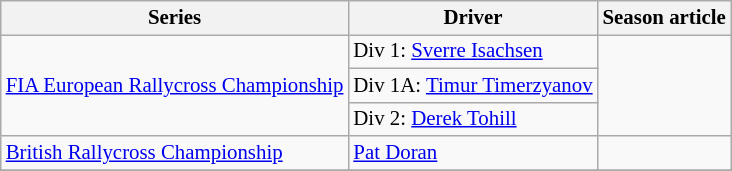<table class="wikitable" style="font-size: 87%;">
<tr>
<th>Series</th>
<th>Driver</th>
<th>Season article</th>
</tr>
<tr>
<td rowspan=3><a href='#'>FIA European Rallycross Championship</a></td>
<td>Div 1:  <a href='#'>Sverre Isachsen</a></td>
<td rowspan=3></td>
</tr>
<tr>
<td>Div 1A:  <a href='#'>Timur Timerzyanov</a></td>
</tr>
<tr>
<td>Div 2:  <a href='#'>Derek Tohill</a></td>
</tr>
<tr>
<td><a href='#'>British Rallycross Championship</a></td>
<td> <a href='#'>Pat Doran</a></td>
<td></td>
</tr>
<tr>
</tr>
</table>
